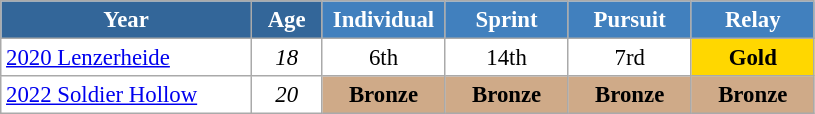<table class="wikitable" style="font-size:95%; text-align:center; border:grey solid 1px; border-collapse:collapse; background:#ffffff;">
<tr>
<th style="background-color:#369; color:white;    width:160px;">Year</th>
<th style="background-color:#369; color:white;    width:40px;">Age</th>
<th style="background-color:#4180be; color:white; width:75px;">Individual</th>
<th style="background-color:#4180be; color:white; width:75px;">Sprint</th>
<th style="background-color:#4180be; color:white; width:75px;">Pursuit</th>
<th style="background-color:#4180be; color:white; width:75px;">Relay</th>
</tr>
<tr>
<td align=left> <a href='#'>2020 Lenzerheide</a></td>
<td><em>18</em></td>
<td>6th</td>
<td>14th</td>
<td>7rd</td>
<td style="background:gold"><strong>Gold</strong></td>
</tr>
<tr>
<td align=left> <a href='#'>2022 Soldier Hollow</a></td>
<td><em>20</em></td>
<td style="background:#cfaa88;"><strong>Bronze</strong></td>
<td style="background:#cfaa88;"><strong>Bronze</strong></td>
<td style="background:#cfaa88;"><strong>Bronze</strong></td>
<td style="background:#cfaa88;"><strong>Bronze</strong></td>
</tr>
</table>
